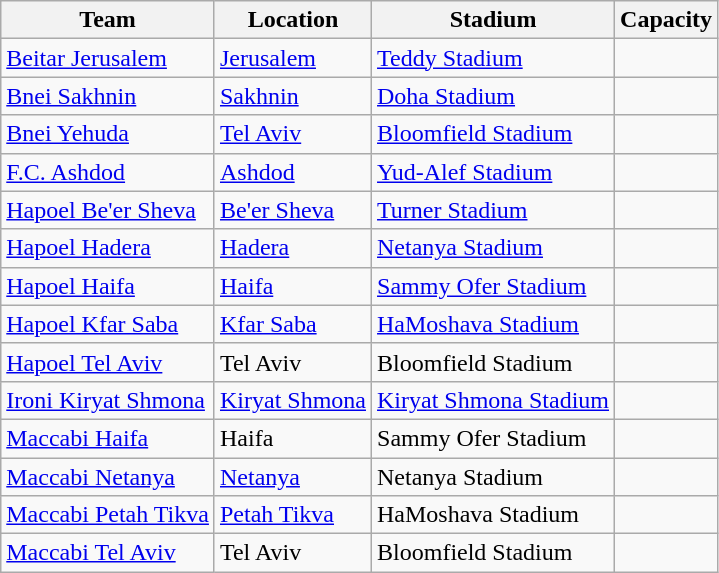<table class="wikitable sortable" style="float:left">
<tr>
<th>Team</th>
<th>Location</th>
<th>Stadium</th>
<th>Capacity</th>
</tr>
<tr>
<td><a href='#'>Beitar Jerusalem</a></td>
<td><a href='#'>Jerusalem</a></td>
<td><a href='#'>Teddy Stadium</a></td>
<td style="text-align:center"></td>
</tr>
<tr>
<td><a href='#'>Bnei Sakhnin</a></td>
<td><a href='#'>Sakhnin</a></td>
<td><a href='#'>Doha Stadium</a></td>
<td style="text-align:center"></td>
</tr>
<tr>
<td><a href='#'>Bnei Yehuda</a></td>
<td><a href='#'>Tel Aviv</a></td>
<td><a href='#'>Bloomfield Stadium</a></td>
<td style="text-align:center"></td>
</tr>
<tr>
<td><a href='#'>F.C. Ashdod</a></td>
<td><a href='#'>Ashdod</a></td>
<td><a href='#'>Yud-Alef Stadium</a></td>
<td style="text-align:center"></td>
</tr>
<tr>
<td><a href='#'>Hapoel Be'er Sheva</a></td>
<td><a href='#'>Be'er Sheva</a></td>
<td><a href='#'>Turner Stadium</a></td>
<td style="text-align:center"></td>
</tr>
<tr>
<td><a href='#'>Hapoel Hadera</a></td>
<td><a href='#'>Hadera</a></td>
<td><a href='#'>Netanya Stadium</a></td>
<td style="text-align:center"></td>
</tr>
<tr>
<td><a href='#'>Hapoel Haifa</a></td>
<td><a href='#'>Haifa</a></td>
<td><a href='#'>Sammy Ofer Stadium</a></td>
<td style="text-align:center"></td>
</tr>
<tr>
<td><a href='#'>Hapoel Kfar Saba</a></td>
<td><a href='#'>Kfar Saba</a></td>
<td><a href='#'>HaMoshava Stadium</a></td>
<td style="text-align:center"></td>
</tr>
<tr>
<td><a href='#'>Hapoel Tel Aviv</a></td>
<td>Tel Aviv</td>
<td>Bloomfield Stadium</td>
<td style="text-align:center"></td>
</tr>
<tr>
<td><a href='#'>Ironi Kiryat Shmona</a></td>
<td><a href='#'>Kiryat Shmona</a></td>
<td><a href='#'>Kiryat Shmona Stadium</a></td>
<td style="text-align:center"></td>
</tr>
<tr>
<td><a href='#'>Maccabi Haifa</a></td>
<td>Haifa</td>
<td>Sammy Ofer Stadium</td>
<td style="text-align:center"></td>
</tr>
<tr>
<td><a href='#'>Maccabi Netanya</a></td>
<td><a href='#'>Netanya</a></td>
<td>Netanya Stadium</td>
<td style="text-align:center"></td>
</tr>
<tr>
<td><a href='#'>Maccabi Petah Tikva</a></td>
<td><a href='#'>Petah Tikva</a></td>
<td>HaMoshava Stadium</td>
<td style="text-align:center"></td>
</tr>
<tr>
<td><a href='#'>Maccabi Tel Aviv</a></td>
<td>Tel Aviv</td>
<td>Bloomfield Stadium</td>
<td style="text-align:center"></td>
</tr>
</table>
